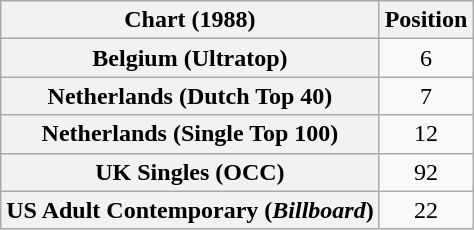<table class="wikitable sortable plainrowheaders" style="text-align:center">
<tr>
<th scope="col">Chart (1988)</th>
<th scope="col">Position</th>
</tr>
<tr>
<th scope="row">Belgium (Ultratop)</th>
<td>6</td>
</tr>
<tr>
<th scope="row">Netherlands (Dutch Top 40)</th>
<td>7</td>
</tr>
<tr>
<th scope="row">Netherlands (Single Top 100)</th>
<td>12</td>
</tr>
<tr>
<th scope="row">UK Singles (OCC)</th>
<td>92</td>
</tr>
<tr>
<th scope="row">US Adult Contemporary (<em>Billboard</em>)</th>
<td>22</td>
</tr>
</table>
